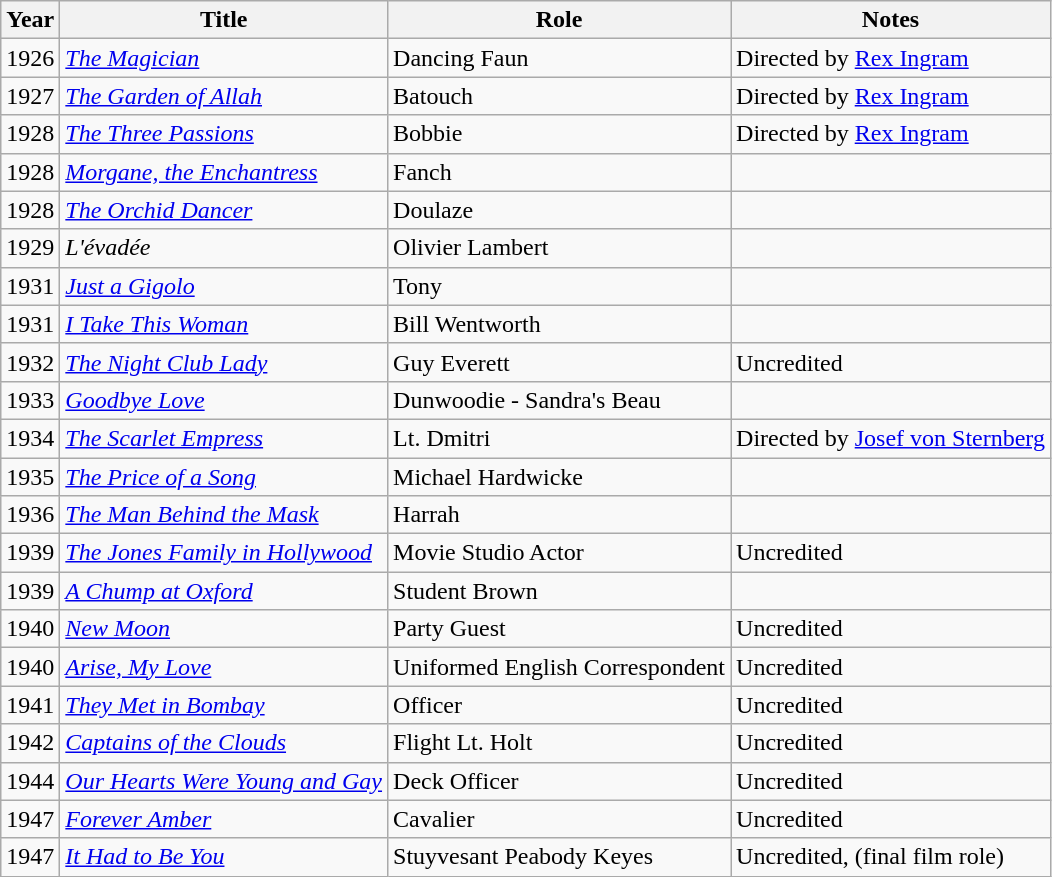<table class="wikitable">
<tr>
<th>Year</th>
<th>Title</th>
<th>Role</th>
<th>Notes</th>
</tr>
<tr>
<td>1926</td>
<td><em><a href='#'>The Magician</a></em></td>
<td>Dancing Faun</td>
<td>Directed by <a href='#'>Rex Ingram</a></td>
</tr>
<tr>
<td>1927</td>
<td><em><a href='#'>The Garden of Allah</a></em></td>
<td>Batouch</td>
<td>Directed by <a href='#'>Rex Ingram</a></td>
</tr>
<tr>
<td>1928</td>
<td><em><a href='#'>The Three Passions</a></em></td>
<td>Bobbie</td>
<td>Directed by <a href='#'>Rex Ingram</a></td>
</tr>
<tr>
<td>1928</td>
<td><em><a href='#'>Morgane, the Enchantress</a></em></td>
<td>Fanch</td>
<td></td>
</tr>
<tr>
<td>1928</td>
<td><em><a href='#'>The Orchid Dancer</a></em></td>
<td>Doulaze</td>
<td></td>
</tr>
<tr>
<td>1929</td>
<td><em>L'évadée</em></td>
<td>Olivier Lambert</td>
<td></td>
</tr>
<tr>
<td>1931</td>
<td><em><a href='#'>Just a Gigolo</a></em></td>
<td>Tony</td>
<td></td>
</tr>
<tr>
<td>1931</td>
<td><em><a href='#'>I Take This Woman</a></em></td>
<td>Bill Wentworth</td>
<td></td>
</tr>
<tr>
<td>1932</td>
<td><em><a href='#'>The Night Club Lady</a></em></td>
<td>Guy Everett</td>
<td>Uncredited</td>
</tr>
<tr>
<td>1933</td>
<td><em><a href='#'>Goodbye Love</a></em></td>
<td>Dunwoodie - Sandra's Beau</td>
<td></td>
</tr>
<tr>
<td>1934</td>
<td><em><a href='#'>The Scarlet Empress</a></em></td>
<td>Lt. Dmitri</td>
<td>Directed by <a href='#'>Josef von Sternberg</a></td>
</tr>
<tr>
<td>1935</td>
<td><em><a href='#'>The Price of a Song</a></em></td>
<td>Michael Hardwicke</td>
<td></td>
</tr>
<tr>
<td>1936</td>
<td><em><a href='#'>The Man Behind the Mask</a></em></td>
<td>Harrah</td>
<td></td>
</tr>
<tr>
<td>1939</td>
<td><em><a href='#'>The Jones Family in Hollywood</a></em></td>
<td>Movie Studio Actor</td>
<td>Uncredited</td>
</tr>
<tr>
<td>1939</td>
<td><em><a href='#'>A Chump at Oxford</a></em></td>
<td>Student Brown</td>
<td></td>
</tr>
<tr>
<td>1940</td>
<td><em><a href='#'>New Moon</a></em></td>
<td>Party Guest</td>
<td>Uncredited</td>
</tr>
<tr>
<td>1940</td>
<td><em><a href='#'>Arise, My Love</a></em></td>
<td>Uniformed English Correspondent</td>
<td>Uncredited</td>
</tr>
<tr>
<td>1941</td>
<td><em><a href='#'>They Met in Bombay</a></em></td>
<td>Officer</td>
<td>Uncredited</td>
</tr>
<tr>
<td>1942</td>
<td><em><a href='#'>Captains of the Clouds</a></em></td>
<td>Flight Lt. Holt</td>
<td>Uncredited</td>
</tr>
<tr>
<td>1944</td>
<td><em><a href='#'>Our Hearts Were Young and Gay</a></em></td>
<td>Deck Officer</td>
<td>Uncredited</td>
</tr>
<tr>
<td>1947</td>
<td><em><a href='#'>Forever Amber</a></em></td>
<td>Cavalier</td>
<td>Uncredited</td>
</tr>
<tr>
<td>1947</td>
<td><em><a href='#'>It Had to Be You</a></em></td>
<td>Stuyvesant Peabody Keyes</td>
<td>Uncredited, (final film role)</td>
</tr>
</table>
